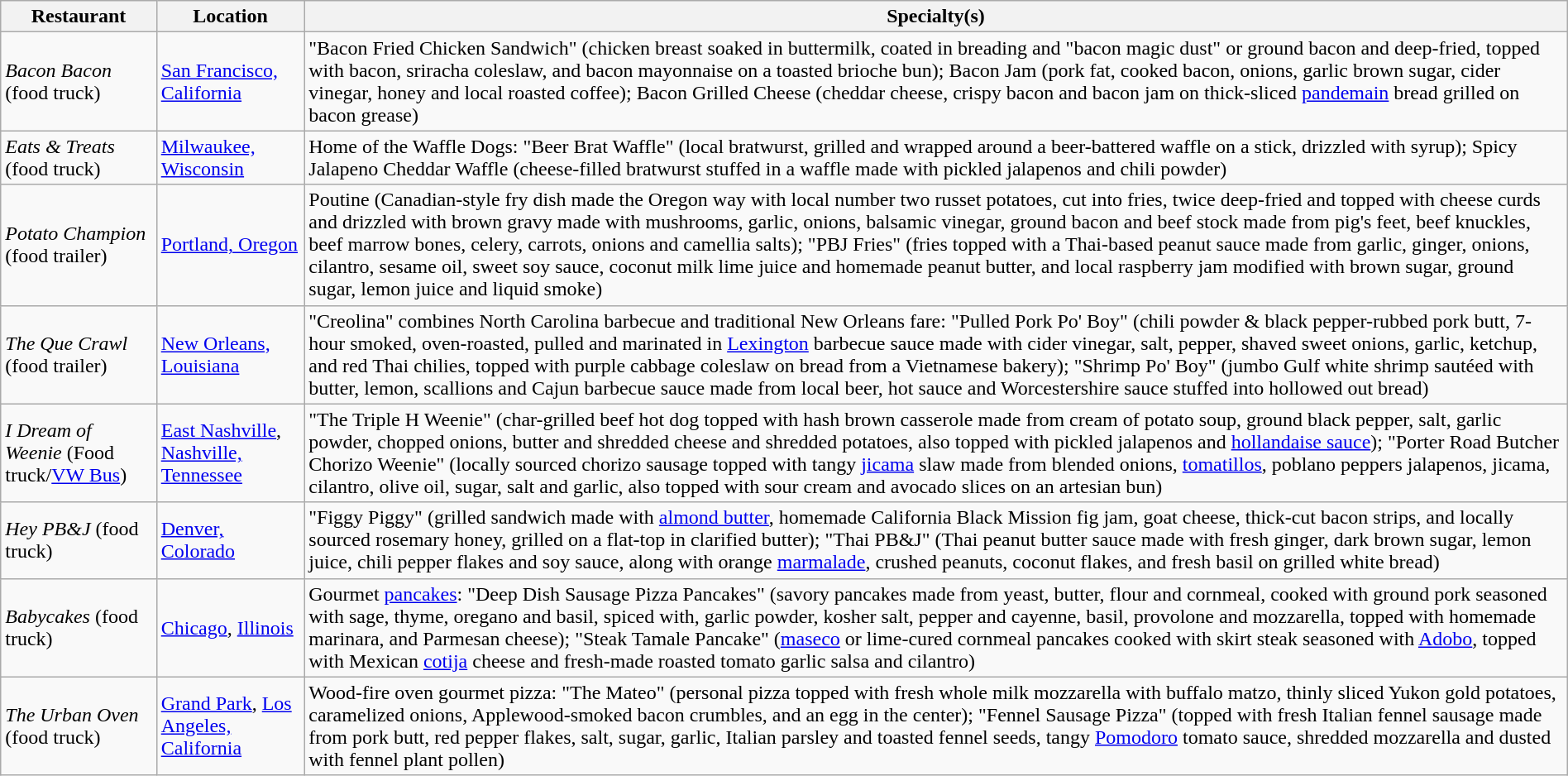<table class="wikitable" style="width:100%;">
<tr>
<th>Restaurant</th>
<th>Location</th>
<th>Specialty(s)</th>
</tr>
<tr>
<td><em>Bacon Bacon</em> (food truck)</td>
<td><a href='#'>San Francisco, California</a></td>
<td>"Bacon Fried Chicken Sandwich" (chicken breast soaked in buttermilk, coated in breading and "bacon magic dust" or ground bacon and deep-fried, topped with bacon, sriracha coleslaw, and bacon mayonnaise on a toasted brioche bun); Bacon Jam (pork fat, cooked bacon, onions, garlic brown sugar, cider vinegar, honey and local roasted coffee); Bacon Grilled Cheese (cheddar cheese, crispy bacon and bacon jam on thick-sliced <a href='#'>pandemain</a> bread grilled on bacon grease)</td>
</tr>
<tr>
<td><em>Eats & Treats</em> (food truck)</td>
<td><a href='#'>Milwaukee, Wisconsin</a></td>
<td>Home of the Waffle Dogs: "Beer Brat Waffle" (local bratwurst, grilled and wrapped around a beer-battered waffle on a stick, drizzled with syrup); Spicy Jalapeno Cheddar Waffle (cheese-filled bratwurst stuffed in a waffle made with pickled jalapenos and chili powder)</td>
</tr>
<tr>
<td><em>Potato Champion</em> (food trailer)</td>
<td><a href='#'>Portland, Oregon</a></td>
<td>Poutine (Canadian-style fry dish made the Oregon way with local number two russet potatoes, cut into fries, twice deep-fried and topped with cheese curds and drizzled with brown gravy made with mushrooms, garlic, onions, balsamic vinegar, ground bacon and beef stock made from pig's feet, beef knuckles, beef marrow bones, celery, carrots, onions and camellia salts); "PBJ Fries" (fries topped with a Thai-based peanut sauce made from garlic, ginger, onions, cilantro, sesame oil, sweet soy sauce, coconut milk lime juice and homemade peanut butter, and local raspberry jam modified with brown sugar, ground sugar, lemon juice and liquid smoke)</td>
</tr>
<tr>
<td><em>The Que Crawl</em> (food trailer)</td>
<td><a href='#'>New Orleans, Louisiana</a></td>
<td>"Creolina" combines North Carolina barbecue and traditional New Orleans fare: "Pulled Pork Po' Boy" (chili powder & black pepper-rubbed pork butt, 7-hour smoked, oven-roasted, pulled and marinated in <a href='#'>Lexington</a> barbecue sauce made with cider vinegar, salt, pepper, shaved sweet onions, garlic, ketchup, and red Thai chilies, topped with purple cabbage coleslaw on bread from a Vietnamese bakery); "Shrimp Po' Boy" (jumbo Gulf white shrimp sautéed with butter, lemon, scallions and Cajun barbecue sauce made from local beer, hot sauce and Worcestershire sauce stuffed into hollowed out bread)</td>
</tr>
<tr>
<td><em>I Dream of Weenie</em> (Food truck/<a href='#'>VW Bus</a>)</td>
<td><a href='#'>East Nashville</a>, <a href='#'>Nashville, Tennessee</a></td>
<td>"The Triple H Weenie" (char-grilled beef hot dog topped with hash brown casserole made from cream of potato soup, ground black pepper, salt, garlic powder, chopped onions, butter and shredded cheese and shredded potatoes, also topped with pickled jalapenos and <a href='#'>hollandaise sauce</a>); "Porter Road Butcher Chorizo Weenie" (locally sourced chorizo sausage topped with tangy <a href='#'>jicama</a> slaw made from blended onions, <a href='#'>tomatillos</a>, poblano peppers jalapenos, jicama, cilantro, olive oil, sugar, salt and garlic, also topped with sour cream and avocado slices on an artesian bun)</td>
</tr>
<tr>
<td><em>Hey PB&J</em> (food truck)</td>
<td><a href='#'>Denver, Colorado</a></td>
<td>"Figgy Piggy" (grilled sandwich made with <a href='#'>almond butter</a>, homemade California Black Mission fig jam, goat cheese, thick-cut bacon strips, and locally sourced rosemary honey, grilled on a flat-top in clarified butter); "Thai PB&J" (Thai peanut butter sauce made with fresh ginger, dark brown sugar, lemon juice, chili pepper flakes and soy sauce, along with orange <a href='#'>marmalade</a>, crushed peanuts, coconut flakes, and fresh basil on grilled white bread)</td>
</tr>
<tr>
<td><em>Babycakes</em> (food truck)</td>
<td><a href='#'>Chicago</a>, <a href='#'>Illinois</a></td>
<td>Gourmet <a href='#'>pancakes</a>: "Deep Dish Sausage Pizza Pancakes" (savory pancakes made from yeast, butter, flour and cornmeal, cooked with ground pork seasoned with sage, thyme, oregano and basil, spiced with, garlic powder, kosher salt, pepper and cayenne, basil, provolone and mozzarella, topped with homemade marinara, and Parmesan cheese); "Steak Tamale Pancake" (<a href='#'>maseco</a> or lime-cured cornmeal pancakes cooked with skirt steak seasoned with <a href='#'>Adobo</a>, topped with Mexican <a href='#'>cotija</a> cheese and fresh-made roasted tomato garlic salsa and cilantro)</td>
</tr>
<tr>
<td><em>The Urban Oven</em> (food truck)</td>
<td><a href='#'>Grand Park</a>, <a href='#'>Los Angeles, California</a></td>
<td>Wood-fire oven gourmet pizza: "The Mateo" (personal pizza topped with fresh whole milk mozzarella with buffalo matzo, thinly sliced Yukon gold potatoes, caramelized onions, Applewood-smoked bacon crumbles, and an egg in the center); "Fennel Sausage Pizza" (topped with fresh Italian fennel sausage made from pork butt, red pepper flakes, salt, sugar, garlic, Italian parsley and toasted fennel seeds, tangy <a href='#'>Pomodoro</a> tomato sauce, shredded mozzarella and dusted with fennel plant pollen)</td>
</tr>
</table>
